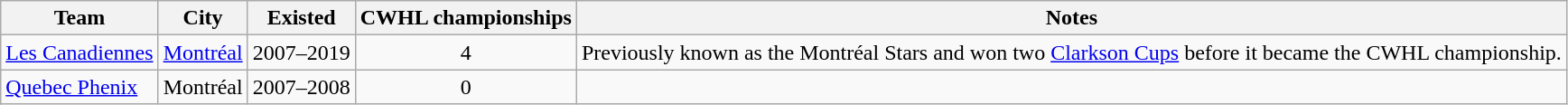<table class="wikitable">
<tr>
<th>Team</th>
<th>City</th>
<th>Existed</th>
<th>CWHL championships</th>
<th>Notes</th>
</tr>
<tr>
<td><a href='#'>Les Canadiennes</a></td>
<td><a href='#'>Montréal</a></td>
<td align=center>2007–2019</td>
<td align=center>4</td>
<td>Previously known as the Montréal Stars and won two <a href='#'>Clarkson Cups</a> before it became the CWHL championship.</td>
</tr>
<tr>
<td><a href='#'>Quebec Phenix</a></td>
<td>Montréal</td>
<td align=center>2007–2008</td>
<td align=center>0</td>
<td></td>
</tr>
</table>
